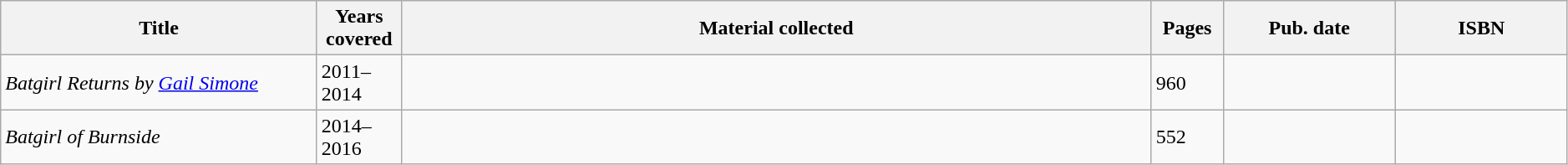<table class="wikitable sortable" width=99%>
<tr>
<th width="245px">Title</th>
<th width="60px">Years covered</th>
<th class="unsortable">Material collected</th>
<th width="50px">Pages</th>
<th width="130px">Pub. date</th>
<th class="unsortable" width="130px">ISBN</th>
</tr>
<tr>
<td><em>Batgirl Returns by <a href='#'>Gail Simone</a></em></td>
<td>2011–2014</td>
<td></td>
<td>960</td>
<td></td>
<td></td>
</tr>
<tr>
<td><em>Batgirl of Burnside</em></td>
<td>2014–2016</td>
<td></td>
<td>552</td>
<td></td>
<td></td>
</tr>
</table>
